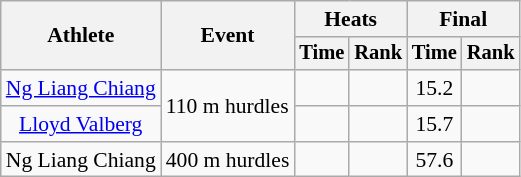<table class="wikitable" style="font-size:90%;text-align:center">
<tr>
<th rowspan="2">Athlete</th>
<th rowspan="2">Event</th>
<th colspan="2">Heats</th>
<th colspan="2">Final</th>
</tr>
<tr style="font-size:95%">
<th>Time</th>
<th>Rank</th>
<th>Time</th>
<th>Rank</th>
</tr>
<tr>
<td align="left"><a href='#'>Ng Liang Chiang</a></td>
<td rowspan="2" align="left">110 m hurdles</td>
<td></td>
<td></td>
<td>15.2</td>
<td></td>
</tr>
<tr>
<td><a href='#'>Lloyd Valberg</a></td>
<td></td>
<td></td>
<td>15.7</td>
<td></td>
</tr>
<tr>
<td align="left">Ng Liang Chiang</td>
<td align="left">400 m hurdles</td>
<td></td>
<td></td>
<td>57.6</td>
<td></td>
</tr>
</table>
